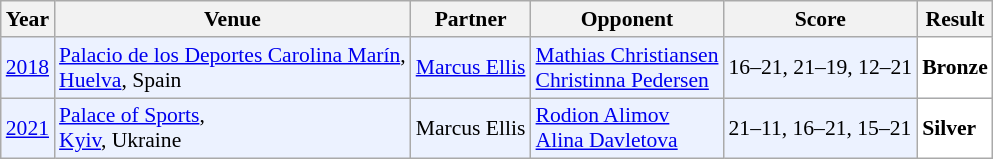<table class="sortable wikitable" style="font-size: 90%;">
<tr>
<th>Year</th>
<th>Venue</th>
<th>Partner</th>
<th>Opponent</th>
<th>Score</th>
<th>Result</th>
</tr>
<tr style="background:#ECF2FF">
<td align="center"><a href='#'>2018</a></td>
<td align="left"><a href='#'>Palacio de los Deportes Carolina Marín</a>,<br><a href='#'>Huelva</a>, Spain</td>
<td align="left"> <a href='#'>Marcus Ellis</a></td>
<td align="left"> <a href='#'>Mathias Christiansen</a><br> <a href='#'>Christinna Pedersen</a></td>
<td align="left">16–21, 21–19, 12–21</td>
<td style="text-align:left; background:white"> <strong>Bronze</strong></td>
</tr>
<tr style="background:#ECF2FF">
<td align="center"><a href='#'>2021</a></td>
<td align="left"><a href='#'>Palace of Sports</a>,<br><a href='#'>Kyiv</a>, Ukraine</td>
<td align="left"> Marcus Ellis</td>
<td align="left"> <a href='#'>Rodion Alimov</a><br> <a href='#'>Alina Davletova</a></td>
<td align="left">21–11, 16–21, 15–21</td>
<td style="text-align:left; background:white"> <strong>Silver</strong></td>
</tr>
</table>
